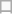<table class="wikitable">
<tr>
<td></td>
</tr>
<tr |>
</tr>
<tr |>
</tr>
<tr>
</tr>
</table>
